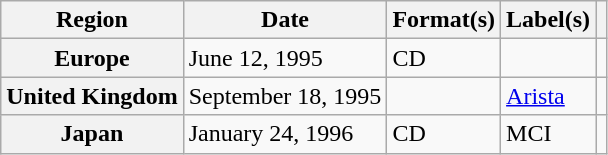<table class="wikitable plainrowheaders">
<tr>
<th scope="col">Region</th>
<th scope="col">Date</th>
<th scope="col">Format(s)</th>
<th scope="col">Label(s)</th>
<th scope="col"></th>
</tr>
<tr>
<th scope="row">Europe</th>
<td>June 12, 1995</td>
<td>CD</td>
<td></td>
<td></td>
</tr>
<tr>
<th scope="row">United Kingdom</th>
<td>September 18, 1995</td>
<td></td>
<td><a href='#'>Arista</a></td>
<td></td>
</tr>
<tr>
<th scope="row">Japan</th>
<td>January 24, 1996</td>
<td>CD</td>
<td>MCI</td>
<td></td>
</tr>
</table>
